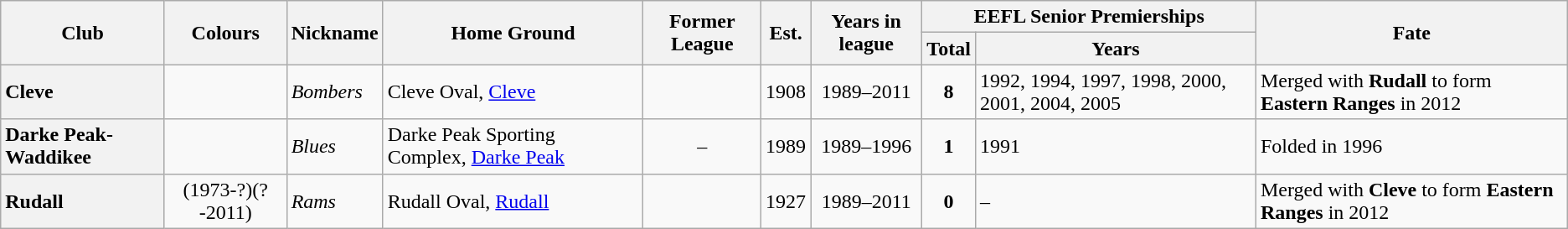<table class="wikitable sortable">
<tr>
<th rowspan="2">Club</th>
<th rowspan="2">Colours</th>
<th rowspan="2">Nickname</th>
<th rowspan="2">Home Ground</th>
<th rowspan="2">Former League</th>
<th rowspan="2">Est.</th>
<th rowspan="2">Years in league</th>
<th colspan="2">EEFL Senior Premierships</th>
<th rowspan="2">Fate</th>
</tr>
<tr>
<th>Total</th>
<th>Years</th>
</tr>
<tr>
<th style="text-align:left">Cleve</th>
<td></td>
<td><em>Bombers</em></td>
<td>Cleve Oval, <a href='#'>Cleve</a></td>
<td align="center"></td>
<td align="center">1908</td>
<td align="center">1989–2011</td>
<td align="center"><strong>8</strong></td>
<td>1992, 1994, 1997, 1998, 2000, 2001, 2004, 2005</td>
<td>Merged with <strong>Rudall</strong> to form <strong>Eastern Ranges</strong> in 2012</td>
</tr>
<tr>
<th style="text-align:left">Darke Peak-Waddikee</th>
<td></td>
<td><em>Blues</em></td>
<td>Darke Peak Sporting Complex, <a href='#'>Darke Peak</a></td>
<td align="center">–</td>
<td align="center">1989</td>
<td align="center">1989–1996</td>
<td align="center"><strong>1</strong></td>
<td>1991</td>
<td>Folded in 1996</td>
</tr>
<tr>
<th style="text-align:left">Rudall</th>
<td align="center">(1973-?)(?-2011)</td>
<td><em>Rams</em></td>
<td>Rudall Oval, <a href='#'>Rudall</a></td>
<td align="center"></td>
<td align="center">1927</td>
<td align="center">1989–2011</td>
<td align="center"><strong>0</strong></td>
<td>–</td>
<td>Merged with <strong>Cleve</strong> to form <strong>Eastern Ranges</strong> in 2012</td>
</tr>
</table>
